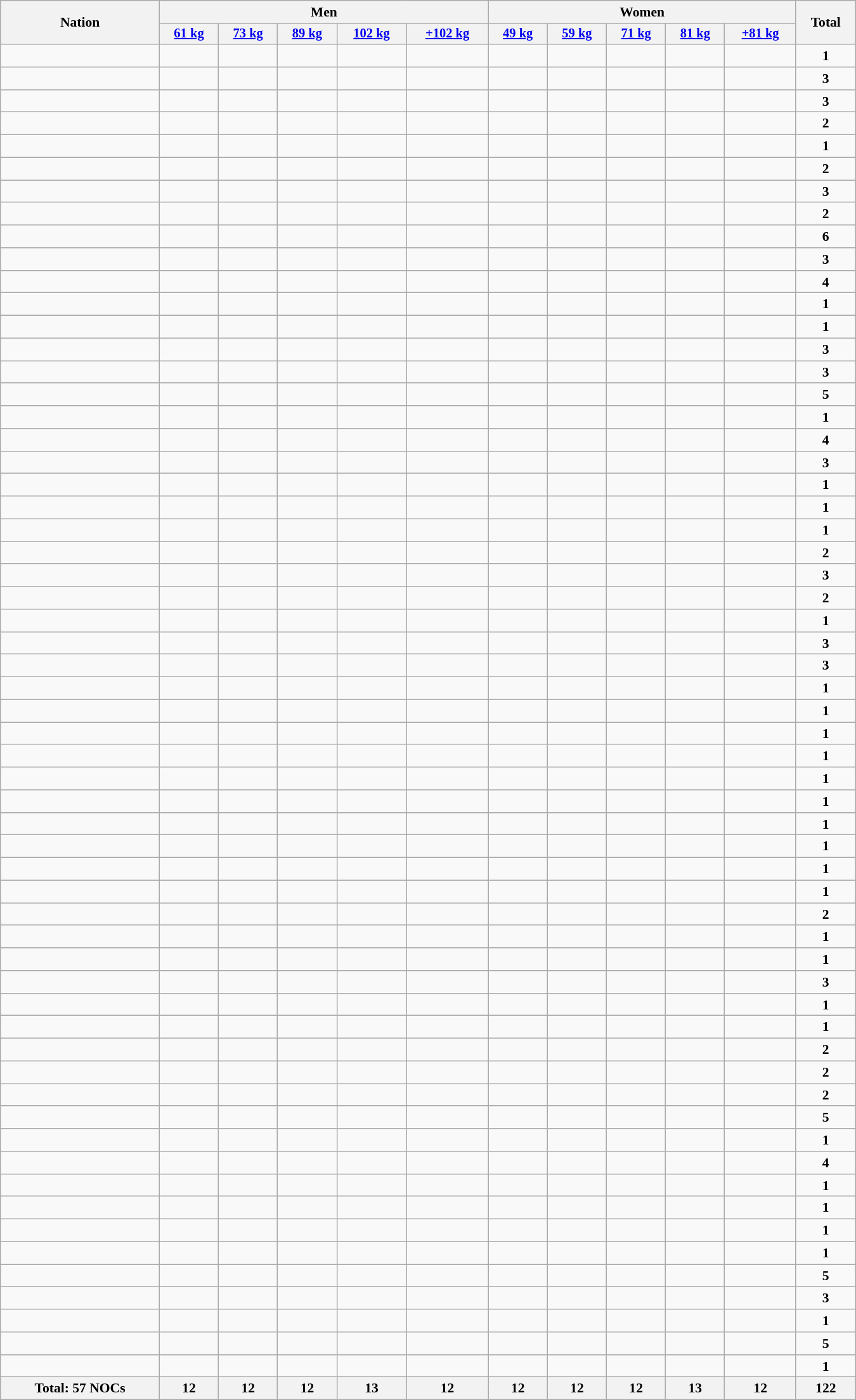<table class="wikitable sortable" width=900 style="text-align:center; font-size:90%">
<tr>
<th rowspan="2" align=left>Nation</th>
<th colspan="5">Men</th>
<th colspan="5">Women</th>
<th rowspan="2">Total</th>
</tr>
<tr style="font-size:95%">
<th><a href='#'>61 kg</a></th>
<th><a href='#'>73 kg</a></th>
<th><a href='#'>89 kg</a></th>
<th><a href='#'>102 kg</a></th>
<th><a href='#'>+102 kg</a></th>
<th><a href='#'>49 kg</a></th>
<th><a href='#'>59 kg</a></th>
<th><a href='#'>71 kg</a></th>
<th><a href='#'>81 kg</a></th>
<th><a href='#'>+81 kg</a></th>
</tr>
<tr>
<td align=left></td>
<td></td>
<td></td>
<td></td>
<td></td>
<td></td>
<td></td>
<td></td>
<td></td>
<td></td>
<td></td>
<td><strong>1</strong></td>
</tr>
<tr>
<td align=left></td>
<td></td>
<td></td>
<td></td>
<td></td>
<td></td>
<td></td>
<td></td>
<td></td>
<td></td>
<td></td>
<td><strong>3</strong></td>
</tr>
<tr>
<td align=left></td>
<td></td>
<td></td>
<td></td>
<td></td>
<td></td>
<td></td>
<td></td>
<td></td>
<td></td>
<td></td>
<td><strong>3</strong></td>
</tr>
<tr>
<td align=left></td>
<td></td>
<td></td>
<td></td>
<td></td>
<td></td>
<td></td>
<td></td>
<td></td>
<td></td>
<td></td>
<td><strong>2</strong></td>
</tr>
<tr>
<td align=left></td>
<td></td>
<td></td>
<td></td>
<td></td>
<td></td>
<td></td>
<td></td>
<td></td>
<td></td>
<td></td>
<td><strong>1</strong></td>
</tr>
<tr>
<td align=left></td>
<td></td>
<td></td>
<td></td>
<td></td>
<td></td>
<td></td>
<td></td>
<td></td>
<td></td>
<td></td>
<td><strong>2</strong></td>
</tr>
<tr>
<td align=left></td>
<td></td>
<td></td>
<td></td>
<td></td>
<td></td>
<td></td>
<td></td>
<td></td>
<td></td>
<td></td>
<td><strong>3</strong></td>
</tr>
<tr>
<td align=left></td>
<td></td>
<td></td>
<td></td>
<td></td>
<td></td>
<td></td>
<td></td>
<td></td>
<td></td>
<td></td>
<td><strong>2</strong></td>
</tr>
<tr>
<td align=left></td>
<td></td>
<td></td>
<td></td>
<td></td>
<td></td>
<td></td>
<td></td>
<td></td>
<td></td>
<td></td>
<td><strong>6</strong></td>
</tr>
<tr>
<td align=left></td>
<td></td>
<td></td>
<td></td>
<td></td>
<td></td>
<td></td>
<td></td>
<td></td>
<td></td>
<td></td>
<td><strong>3</strong></td>
</tr>
<tr>
<td align=left></td>
<td></td>
<td></td>
<td></td>
<td></td>
<td></td>
<td></td>
<td></td>
<td></td>
<td></td>
<td></td>
<td><strong>4</strong></td>
</tr>
<tr>
<td align=left></td>
<td></td>
<td></td>
<td></td>
<td></td>
<td></td>
<td></td>
<td></td>
<td></td>
<td></td>
<td></td>
<td><strong>1</strong></td>
</tr>
<tr>
<td align=left></td>
<td></td>
<td></td>
<td></td>
<td></td>
<td></td>
<td></td>
<td></td>
<td></td>
<td></td>
<td></td>
<td><strong>1</strong></td>
</tr>
<tr>
<td align=left></td>
<td></td>
<td></td>
<td></td>
<td></td>
<td></td>
<td></td>
<td></td>
<td></td>
<td></td>
<td></td>
<td><strong>3</strong></td>
</tr>
<tr>
<td align=left></td>
<td></td>
<td></td>
<td></td>
<td></td>
<td></td>
<td></td>
<td></td>
<td></td>
<td></td>
<td></td>
<td><strong>3</strong></td>
</tr>
<tr>
<td align=left></td>
<td></td>
<td></td>
<td></td>
<td></td>
<td></td>
<td></td>
<td></td>
<td></td>
<td></td>
<td></td>
<td><strong>5</strong></td>
</tr>
<tr>
<td align=left></td>
<td></td>
<td></td>
<td></td>
<td></td>
<td></td>
<td></td>
<td></td>
<td></td>
<td></td>
<td></td>
<td><strong>1</strong></td>
</tr>
<tr>
<td align=left></td>
<td></td>
<td></td>
<td></td>
<td></td>
<td></td>
<td></td>
<td></td>
<td></td>
<td></td>
<td></td>
<td><strong>4</strong></td>
</tr>
<tr>
<td align=left></td>
<td></td>
<td></td>
<td></td>
<td></td>
<td></td>
<td></td>
<td></td>
<td></td>
<td></td>
<td></td>
<td><strong>3</strong></td>
</tr>
<tr>
<td align=left></td>
<td></td>
<td></td>
<td></td>
<td></td>
<td></td>
<td></td>
<td></td>
<td></td>
<td></td>
<td></td>
<td><strong>1</strong></td>
</tr>
<tr>
<td align=left></td>
<td></td>
<td></td>
<td></td>
<td></td>
<td></td>
<td></td>
<td></td>
<td></td>
<td></td>
<td></td>
<td><strong>1</strong></td>
</tr>
<tr>
<td align=left></td>
<td></td>
<td></td>
<td></td>
<td></td>
<td></td>
<td></td>
<td></td>
<td></td>
<td></td>
<td></td>
<td><strong>1</strong></td>
</tr>
<tr>
<td align=left></td>
<td></td>
<td></td>
<td></td>
<td></td>
<td></td>
<td></td>
<td></td>
<td></td>
<td></td>
<td></td>
<td><strong>2</strong></td>
</tr>
<tr>
<td align=left></td>
<td></td>
<td></td>
<td></td>
<td></td>
<td></td>
<td></td>
<td></td>
<td></td>
<td></td>
<td></td>
<td><strong>3</strong></td>
</tr>
<tr>
<td align=left></td>
<td></td>
<td></td>
<td></td>
<td></td>
<td></td>
<td></td>
<td></td>
<td></td>
<td></td>
<td></td>
<td><strong>2</strong></td>
</tr>
<tr>
<td align=left></td>
<td></td>
<td></td>
<td></td>
<td></td>
<td></td>
<td></td>
<td></td>
<td></td>
<td></td>
<td></td>
<td><strong>1</strong></td>
</tr>
<tr>
<td align=left></td>
<td></td>
<td></td>
<td></td>
<td></td>
<td></td>
<td></td>
<td></td>
<td></td>
<td></td>
<td></td>
<td><strong>3</strong></td>
</tr>
<tr>
<td align=left></td>
<td></td>
<td></td>
<td></td>
<td></td>
<td></td>
<td></td>
<td></td>
<td></td>
<td></td>
<td></td>
<td><strong>3</strong></td>
</tr>
<tr>
<td align=left></td>
<td></td>
<td></td>
<td></td>
<td></td>
<td></td>
<td></td>
<td></td>
<td></td>
<td></td>
<td></td>
<td><strong>1</strong></td>
</tr>
<tr>
<td align=left></td>
<td></td>
<td></td>
<td></td>
<td></td>
<td></td>
<td></td>
<td></td>
<td></td>
<td></td>
<td></td>
<td><strong>1</strong></td>
</tr>
<tr>
<td align=left></td>
<td></td>
<td></td>
<td></td>
<td></td>
<td></td>
<td></td>
<td></td>
<td></td>
<td></td>
<td></td>
<td><strong>1</strong></td>
</tr>
<tr>
<td align=left></td>
<td></td>
<td></td>
<td></td>
<td></td>
<td></td>
<td></td>
<td></td>
<td></td>
<td></td>
<td></td>
<td><strong>1</strong></td>
</tr>
<tr>
<td align=left></td>
<td></td>
<td></td>
<td></td>
<td></td>
<td></td>
<td></td>
<td></td>
<td></td>
<td></td>
<td></td>
<td><strong>1</strong></td>
</tr>
<tr>
<td align=left></td>
<td></td>
<td></td>
<td></td>
<td></td>
<td></td>
<td></td>
<td></td>
<td></td>
<td></td>
<td></td>
<td><strong>1</strong></td>
</tr>
<tr>
<td align=left></td>
<td></td>
<td></td>
<td></td>
<td></td>
<td></td>
<td></td>
<td></td>
<td></td>
<td></td>
<td></td>
<td><strong>1</strong></td>
</tr>
<tr>
<td align=left></td>
<td></td>
<td></td>
<td></td>
<td></td>
<td></td>
<td></td>
<td></td>
<td></td>
<td></td>
<td></td>
<td><strong>1</strong></td>
</tr>
<tr>
<td align=left></td>
<td></td>
<td></td>
<td></td>
<td></td>
<td></td>
<td></td>
<td></td>
<td></td>
<td></td>
<td></td>
<td><strong>1</strong></td>
</tr>
<tr>
<td align=left></td>
<td></td>
<td></td>
<td></td>
<td></td>
<td></td>
<td></td>
<td></td>
<td></td>
<td></td>
<td></td>
<td><strong>1</strong></td>
</tr>
<tr>
<td align=left></td>
<td></td>
<td></td>
<td></td>
<td></td>
<td></td>
<td></td>
<td></td>
<td></td>
<td></td>
<td></td>
<td><strong>2</strong></td>
</tr>
<tr>
<td align=left></td>
<td></td>
<td></td>
<td></td>
<td></td>
<td></td>
<td></td>
<td></td>
<td></td>
<td></td>
<td></td>
<td><strong>1</strong></td>
</tr>
<tr>
<td align=left></td>
<td></td>
<td></td>
<td></td>
<td></td>
<td></td>
<td></td>
<td></td>
<td></td>
<td></td>
<td></td>
<td><strong>1</strong></td>
</tr>
<tr>
<td align=left></td>
<td></td>
<td></td>
<td></td>
<td></td>
<td></td>
<td></td>
<td></td>
<td></td>
<td></td>
<td></td>
<td><strong>3</strong></td>
</tr>
<tr>
<td align=left></td>
<td></td>
<td></td>
<td></td>
<td></td>
<td></td>
<td></td>
<td></td>
<td></td>
<td></td>
<td></td>
<td><strong>1</strong></td>
</tr>
<tr>
<td align=left></td>
<td></td>
<td></td>
<td></td>
<td></td>
<td></td>
<td></td>
<td></td>
<td></td>
<td></td>
<td></td>
<td><strong>1</strong></td>
</tr>
<tr>
<td align=left></td>
<td></td>
<td></td>
<td></td>
<td></td>
<td></td>
<td></td>
<td></td>
<td></td>
<td></td>
<td></td>
<td><strong>2</strong></td>
</tr>
<tr>
<td align=left></td>
<td></td>
<td></td>
<td></td>
<td></td>
<td></td>
<td></td>
<td></td>
<td></td>
<td></td>
<td></td>
<td><strong>2</strong></td>
</tr>
<tr>
<td align=left></td>
<td></td>
<td></td>
<td></td>
<td></td>
<td></td>
<td></td>
<td></td>
<td></td>
<td></td>
<td></td>
<td><strong>2</strong></td>
</tr>
<tr>
<td align=left></td>
<td></td>
<td></td>
<td></td>
<td></td>
<td></td>
<td></td>
<td></td>
<td></td>
<td></td>
<td></td>
<td><strong>5</strong></td>
</tr>
<tr>
<td align=left></td>
<td></td>
<td></td>
<td></td>
<td></td>
<td></td>
<td></td>
<td></td>
<td></td>
<td></td>
<td></td>
<td><strong>1</strong></td>
</tr>
<tr>
<td align=left></td>
<td></td>
<td></td>
<td></td>
<td></td>
<td></td>
<td></td>
<td></td>
<td></td>
<td></td>
<td></td>
<td><strong>4</strong></td>
</tr>
<tr>
<td align=left></td>
<td></td>
<td></td>
<td></td>
<td></td>
<td></td>
<td></td>
<td></td>
<td></td>
<td></td>
<td></td>
<td><strong>1</strong></td>
</tr>
<tr>
<td align=left></td>
<td></td>
<td></td>
<td></td>
<td></td>
<td></td>
<td></td>
<td></td>
<td></td>
<td></td>
<td></td>
<td><strong>1</strong></td>
</tr>
<tr>
<td align=left></td>
<td></td>
<td></td>
<td></td>
<td></td>
<td></td>
<td></td>
<td></td>
<td></td>
<td></td>
<td></td>
<td><strong>1</strong></td>
</tr>
<tr>
<td align=left></td>
<td></td>
<td></td>
<td></td>
<td></td>
<td></td>
<td></td>
<td></td>
<td></td>
<td></td>
<td></td>
<td><strong>1</strong></td>
</tr>
<tr>
<td align=left></td>
<td></td>
<td></td>
<td></td>
<td></td>
<td></td>
<td></td>
<td></td>
<td></td>
<td></td>
<td></td>
<td><strong>5</strong></td>
</tr>
<tr>
<td align=left></td>
<td></td>
<td></td>
<td></td>
<td></td>
<td></td>
<td></td>
<td></td>
<td></td>
<td></td>
<td></td>
<td><strong>3</strong></td>
</tr>
<tr>
<td align=left></td>
<td></td>
<td></td>
<td></td>
<td></td>
<td></td>
<td></td>
<td></td>
<td></td>
<td></td>
<td></td>
<td><strong>1</strong></td>
</tr>
<tr>
<td align=left></td>
<td></td>
<td></td>
<td></td>
<td></td>
<td></td>
<td></td>
<td></td>
<td></td>
<td></td>
<td></td>
<td><strong>5</strong></td>
</tr>
<tr>
<td align=left></td>
<td></td>
<td></td>
<td></td>
<td></td>
<td></td>
<td></td>
<td></td>
<td></td>
<td></td>
<td></td>
<td><strong>1</strong></td>
</tr>
<tr>
<th>Total: 57 NOCs</th>
<th>12</th>
<th>12</th>
<th>12</th>
<th>13</th>
<th>12</th>
<th>12</th>
<th>12</th>
<th>12</th>
<th>13</th>
<th>12</th>
<th>122</th>
</tr>
</table>
